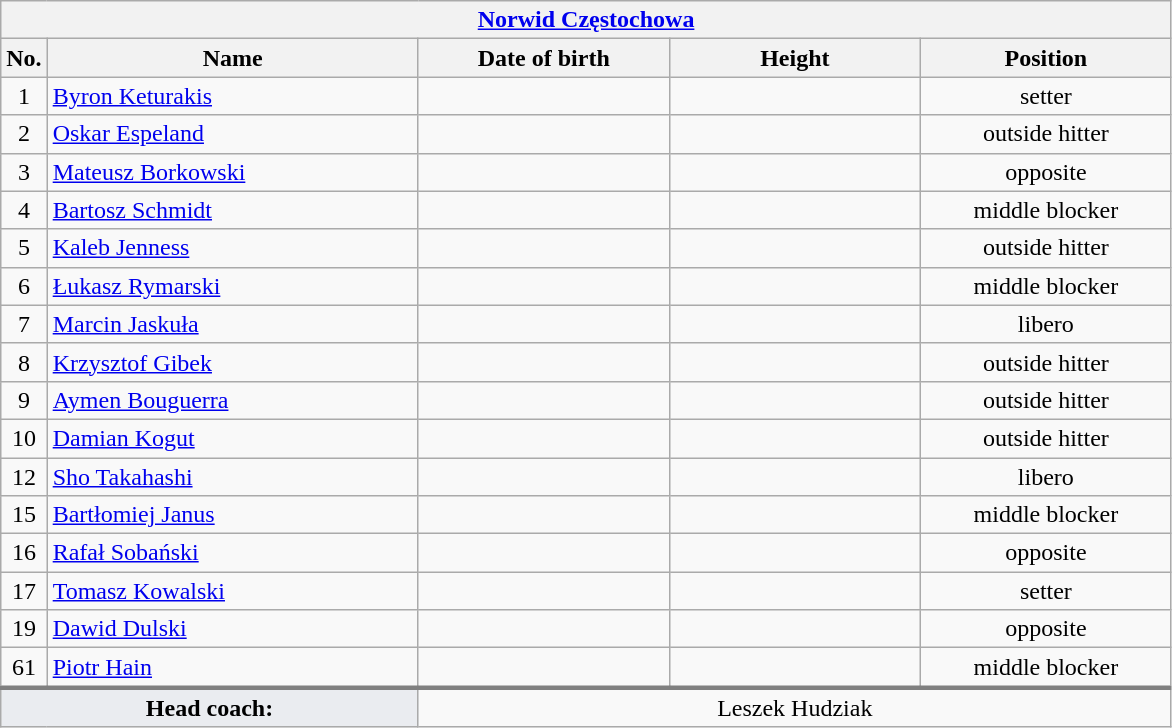<table class="wikitable collapsible collapsed" style="font-size:100%; text-align:center">
<tr>
<th colspan=5 style="width:30em"><a href='#'>Norwid Częstochowa</a></th>
</tr>
<tr>
<th>No.</th>
<th style="width:15em">Name</th>
<th style="width:10em">Date of birth</th>
<th style="width:10em">Height</th>
<th style="width:10em">Position</th>
</tr>
<tr>
<td>1</td>
<td align=left> <a href='#'>Byron Keturakis</a></td>
<td align=right></td>
<td></td>
<td>setter</td>
</tr>
<tr>
<td>2</td>
<td align=left> <a href='#'>Oskar Espeland</a></td>
<td align=right></td>
<td></td>
<td>outside hitter</td>
</tr>
<tr>
<td>3</td>
<td align=left> <a href='#'>Mateusz Borkowski</a></td>
<td align=right></td>
<td></td>
<td>opposite</td>
</tr>
<tr>
<td>4</td>
<td align=left> <a href='#'>Bartosz Schmidt</a></td>
<td align=right></td>
<td></td>
<td>middle blocker</td>
</tr>
<tr>
<td>5</td>
<td align=left> <a href='#'>Kaleb Jenness</a></td>
<td align=right></td>
<td></td>
<td>outside hitter</td>
</tr>
<tr>
<td>6</td>
<td align=left> <a href='#'>Łukasz Rymarski</a></td>
<td align=right></td>
<td></td>
<td>middle blocker</td>
</tr>
<tr>
<td>7</td>
<td align=left> <a href='#'>Marcin Jaskuła</a></td>
<td align=right></td>
<td></td>
<td>libero</td>
</tr>
<tr>
<td>8</td>
<td align=left> <a href='#'>Krzysztof Gibek</a></td>
<td align=right></td>
<td></td>
<td>outside hitter</td>
</tr>
<tr>
<td>9</td>
<td align=left> <a href='#'>Aymen Bouguerra</a></td>
<td align=right></td>
<td></td>
<td>outside hitter</td>
</tr>
<tr>
<td>10</td>
<td align=left> <a href='#'>Damian Kogut</a></td>
<td align=right></td>
<td></td>
<td>outside hitter</td>
</tr>
<tr>
<td>12</td>
<td align=left> <a href='#'>Sho Takahashi</a></td>
<td align=right></td>
<td></td>
<td>libero</td>
</tr>
<tr>
<td>15</td>
<td align=left> <a href='#'>Bartłomiej Janus</a></td>
<td align=right></td>
<td></td>
<td>middle blocker</td>
</tr>
<tr>
<td>16</td>
<td align=left> <a href='#'>Rafał Sobański</a></td>
<td align=right></td>
<td></td>
<td>opposite</td>
</tr>
<tr>
<td>17</td>
<td align=left> <a href='#'>Tomasz Kowalski</a></td>
<td align=right></td>
<td></td>
<td>setter</td>
</tr>
<tr>
<td>19</td>
<td align=left> <a href='#'>Dawid Dulski</a></td>
<td align=right></td>
<td></td>
<td>opposite</td>
</tr>
<tr>
<td>61</td>
<td align=left> <a href='#'>Piotr Hain</a></td>
<td align=right></td>
<td></td>
<td>middle blocker</td>
</tr>
<tr style="border-top: 3px solid grey">
<td colspan=2 style="background:#EAECF0"><strong>Head coach:</strong></td>
<td colspan=3> Leszek Hudziak</td>
</tr>
</table>
